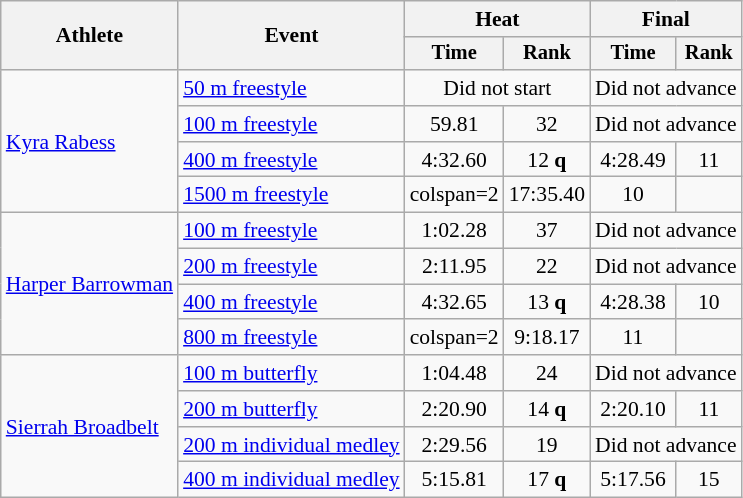<table class=wikitable style=font-size:90%;text-align:center>
<tr>
<th rowspan=2>Athlete</th>
<th rowspan=2>Event</th>
<th colspan=2>Heat</th>
<th colspan=2>Final</th>
</tr>
<tr style=font-size:95%>
<th>Time</th>
<th>Rank</th>
<th>Time</th>
<th>Rank</th>
</tr>
<tr align=center>
<td align=left rowspan=4><a href='#'>Kyra Rabess</a></td>
<td align=left><a href='#'>50 m freestyle</a></td>
<td colspan=2>Did not start</td>
<td colspan=2>Did not advance</td>
</tr>
<tr align=center>
<td align=left><a href='#'>100 m freestyle</a></td>
<td>59.81</td>
<td>32</td>
<td colspan=2>Did not advance</td>
</tr>
<tr align=center>
<td align=left><a href='#'>400 m freestyle</a></td>
<td>4:32.60</td>
<td>12 <strong>q</strong></td>
<td>4:28.49</td>
<td>11</td>
</tr>
<tr align=center>
<td align=left><a href='#'>1500 m freestyle</a></td>
<td>colspan=2 </td>
<td>17:35.40</td>
<td>10</td>
</tr>
<tr align=center>
<td align=left rowspan=4><a href='#'>Harper Barrowman</a></td>
<td align=left><a href='#'>100 m freestyle</a></td>
<td>1:02.28</td>
<td>37</td>
<td colspan=2>Did not advance</td>
</tr>
<tr align=center>
<td align=left><a href='#'>200 m freestyle</a></td>
<td>2:11.95</td>
<td>22</td>
<td colspan=2>Did not advance</td>
</tr>
<tr align=center>
<td align=left><a href='#'>400 m freestyle</a></td>
<td>4:32.65</td>
<td>13 <strong>q</strong></td>
<td>4:28.38</td>
<td>10</td>
</tr>
<tr align=center>
<td align=left><a href='#'>800 m freestyle</a></td>
<td>colspan=2 </td>
<td>9:18.17</td>
<td>11</td>
</tr>
<tr align=center>
<td align=left rowspan=4><a href='#'>Sierrah Broadbelt</a></td>
<td align=left><a href='#'>100 m butterfly</a></td>
<td>1:04.48</td>
<td>24</td>
<td colspan=2>Did not advance</td>
</tr>
<tr align=center>
<td align=left><a href='#'>200 m butterfly</a></td>
<td>2:20.90</td>
<td>14 <strong>q</strong></td>
<td>2:20.10</td>
<td>11</td>
</tr>
<tr align=center>
<td align=left><a href='#'>200 m individual medley</a></td>
<td>2:29.56</td>
<td>19</td>
<td colspan=2>Did not advance</td>
</tr>
<tr align=center>
<td align=left><a href='#'>400 m individual medley</a></td>
<td>5:15.81</td>
<td>17 <strong>q</strong></td>
<td>5:17.56</td>
<td>15</td>
</tr>
</table>
